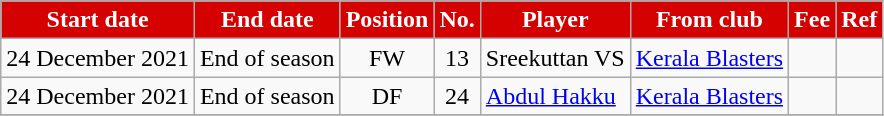<table class="wikitable sortable">
<tr>
<th style="background:#d50000; color:white;"><strong>Start date</strong></th>
<th style="background:#d50000; color:white;"><strong>End date</strong></th>
<th style="background:#d50000; color:white;"><strong>Position</strong></th>
<th style="background:#d50000; color:white;"><strong>No.</strong></th>
<th style="background:#d50000; color:white;"><strong>Player</strong></th>
<th style="background:#d50000; color:white;"><strong>From club</strong></th>
<th style="background:#d50000; color:white;"><strong>Fee</strong></th>
<th style="background:#d50000; color:white;"><strong>Ref</strong></th>
</tr>
<tr>
<td>24 December 2021</td>
<td>End of season</td>
<td style="text-align:center;">FW</td>
<td style="text-align:center;">13</td>
<td style="text-align:left;"> Sreekuttan VS</td>
<td style="text-align:left;"> <a href='#'>Kerala Blasters</a></td>
<td></td>
<td></td>
</tr>
<tr>
<td>24 December 2021</td>
<td>End of season</td>
<td style="text-align:center;">DF</td>
<td style="text-align:center;">24</td>
<td style="text-align:left;"> <a href='#'>Abdul Hakku</a></td>
<td style="text-align:left;"> <a href='#'>Kerala Blasters</a></td>
<td></td>
<td></td>
</tr>
<tr>
</tr>
</table>
